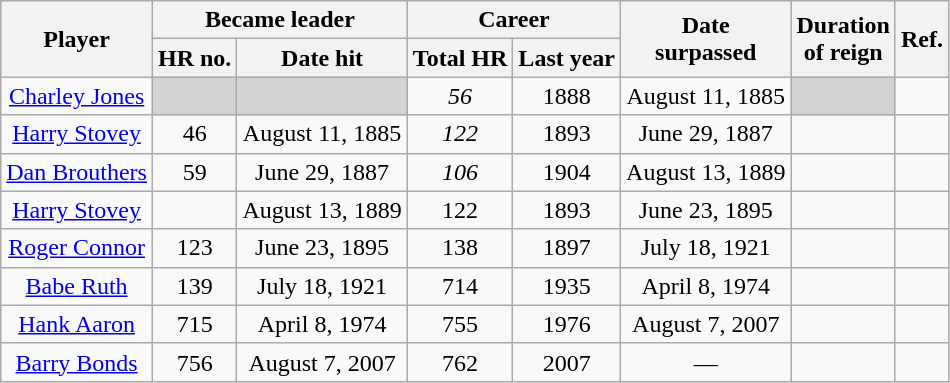<table class="wikitable" style="text-align:center;">
<tr>
<th rowspan=2>Player</th>
<th colspan=2>Became leader</th>
<th colspan=2>Career</th>
<th rowspan=2>Date<br>surpassed</th>
<th rowspan=2>Duration<br>of reign</th>
<th rowspan=2>Ref.</th>
</tr>
<tr>
<th>HR no.</th>
<th>Date hit</th>
<th>Total HR</th>
<th>Last year</th>
</tr>
<tr>
<td><a href='#'>Charley Jones</a></td>
<td bgcolor=lightgrey> </td>
<td bgcolor=lightgrey> </td>
<td><em>56</em></td>
<td>1888</td>
<td>August 11, 1885</td>
<td bgcolor=lightgrey> </td>
<td></td>
</tr>
<tr>
<td><a href='#'>Harry Stovey</a></td>
<td>46</td>
<td>August 11, 1885</td>
<td><em>122</em></td>
<td>1893</td>
<td>June 29, 1887</td>
<td></td>
<td></td>
</tr>
<tr>
<td><a href='#'>Dan Brouthers</a></td>
<td>59</td>
<td>June 29, 1887</td>
<td><em>106</em></td>
<td>1904</td>
<td>August 13, 1889</td>
<td></td>
<td></td>
</tr>
<tr>
<td><a href='#'>Harry Stovey</a></td>
<td></td>
<td>August 13, 1889</td>
<td>122</td>
<td>1893</td>
<td>June 23, 1895</td>
<td></td>
<td></td>
</tr>
<tr>
<td><a href='#'>Roger Connor</a></td>
<td>123</td>
<td>June 23, 1895</td>
<td>138</td>
<td>1897</td>
<td>July 18, 1921</td>
<td></td>
<td></td>
</tr>
<tr>
<td><a href='#'>Babe Ruth</a></td>
<td>139</td>
<td>July 18, 1921</td>
<td>714</td>
<td>1935</td>
<td>April 8, 1974</td>
<td></td>
<td></td>
</tr>
<tr>
<td><a href='#'>Hank Aaron</a></td>
<td>715</td>
<td>April 8, 1974</td>
<td>755</td>
<td>1976</td>
<td>August 7, 2007</td>
<td></td>
<td></td>
</tr>
<tr>
<td><a href='#'>Barry Bonds</a></td>
<td>756</td>
<td>August 7, 2007</td>
<td>762</td>
<td>2007</td>
<td>—</td>
<td></td>
<td></td>
</tr>
</table>
